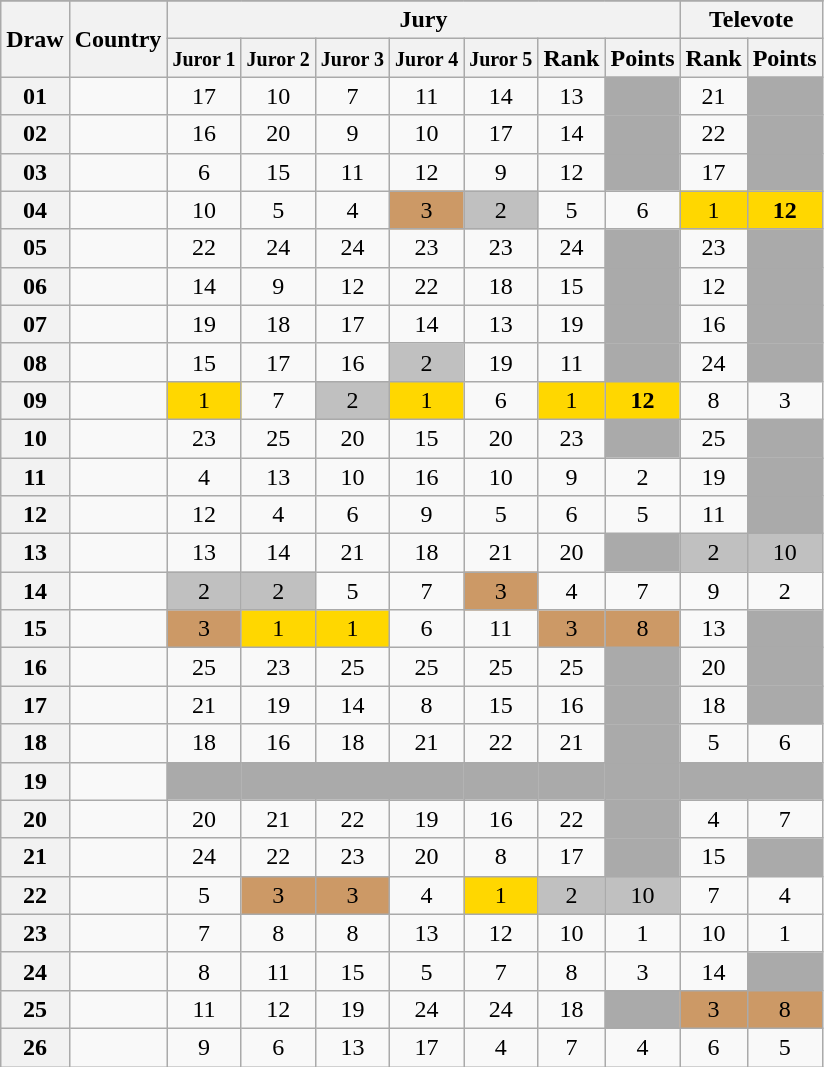<table class="sortable wikitable collapsible plainrowheaders" style="text-align:center;">
<tr>
</tr>
<tr>
<th scope="col" rowspan="2">Draw</th>
<th scope="col" rowspan="2">Country</th>
<th scope="col" colspan="7">Jury</th>
<th scope="col" colspan="2">Televote</th>
</tr>
<tr>
<th scope="col"><small>Juror 1</small></th>
<th scope="col"><small>Juror 2</small></th>
<th scope="col"><small>Juror 3</small></th>
<th scope="col"><small>Juror 4</small></th>
<th scope="col"><small>Juror 5</small></th>
<th scope="col">Rank</th>
<th scope="col">Points</th>
<th scope="col">Rank</th>
<th scope="col">Points</th>
</tr>
<tr>
<th scope="row" style="text-align:center;">01</th>
<td style="text-align:left;"></td>
<td>17</td>
<td>10</td>
<td>7</td>
<td>11</td>
<td>14</td>
<td>13</td>
<td style="background:#AAAAAA;"></td>
<td>21</td>
<td style="background:#AAAAAA;"></td>
</tr>
<tr>
<th scope="row" style="text-align:center;">02</th>
<td style="text-align:left;"></td>
<td>16</td>
<td>20</td>
<td>9</td>
<td>10</td>
<td>17</td>
<td>14</td>
<td style="background:#AAAAAA;"></td>
<td>22</td>
<td style="background:#AAAAAA;"></td>
</tr>
<tr>
<th scope="row" style="text-align:center;">03</th>
<td style="text-align:left;"></td>
<td>6</td>
<td>15</td>
<td>11</td>
<td>12</td>
<td>9</td>
<td>12</td>
<td style="background:#AAAAAA;"></td>
<td>17</td>
<td style="background:#AAAAAA;"></td>
</tr>
<tr>
<th scope="row" style="text-align:center;">04</th>
<td style="text-align:left;"></td>
<td>10</td>
<td>5</td>
<td>4</td>
<td style="background:#CC9966;">3</td>
<td style="background:silver;">2</td>
<td>5</td>
<td>6</td>
<td style="background:gold;">1</td>
<td style="background:gold;"><strong>12</strong></td>
</tr>
<tr>
<th scope="row" style="text-align:center;">05</th>
<td style="text-align:left;"></td>
<td>22</td>
<td>24</td>
<td>24</td>
<td>23</td>
<td>23</td>
<td>24</td>
<td style="background:#AAAAAA;"></td>
<td>23</td>
<td style="background:#AAAAAA;"></td>
</tr>
<tr>
<th scope="row" style="text-align:center;">06</th>
<td style="text-align:left;"></td>
<td>14</td>
<td>9</td>
<td>12</td>
<td>22</td>
<td>18</td>
<td>15</td>
<td style="background:#AAAAAA;"></td>
<td>12</td>
<td style="background:#AAAAAA;"></td>
</tr>
<tr>
<th scope="row" style="text-align:center;">07</th>
<td style="text-align:left;"></td>
<td>19</td>
<td>18</td>
<td>17</td>
<td>14</td>
<td>13</td>
<td>19</td>
<td style="background:#AAAAAA;"></td>
<td>16</td>
<td style="background:#AAAAAA;"></td>
</tr>
<tr>
<th scope="row" style="text-align:center;">08</th>
<td style="text-align:left;"></td>
<td>15</td>
<td>17</td>
<td>16</td>
<td style="background:silver;">2</td>
<td>19</td>
<td>11</td>
<td style="background:#AAAAAA;"></td>
<td>24</td>
<td style="background:#AAAAAA;"></td>
</tr>
<tr>
<th scope="row" style="text-align:center;">09</th>
<td style="text-align:left;"></td>
<td style="background:gold;">1</td>
<td>7</td>
<td style="background:silver;">2</td>
<td style="background:gold;">1</td>
<td>6</td>
<td style="background:gold;">1</td>
<td style="background:gold;"><strong>12</strong></td>
<td>8</td>
<td>3</td>
</tr>
<tr>
<th scope="row" style="text-align:center;">10</th>
<td style="text-align:left;"></td>
<td>23</td>
<td>25</td>
<td>20</td>
<td>15</td>
<td>20</td>
<td>23</td>
<td style="background:#AAAAAA;"></td>
<td>25</td>
<td style="background:#AAAAAA;"></td>
</tr>
<tr>
<th scope="row" style="text-align:center;">11</th>
<td style="text-align:left;"></td>
<td>4</td>
<td>13</td>
<td>10</td>
<td>16</td>
<td>10</td>
<td>9</td>
<td>2</td>
<td>19</td>
<td style="background:#AAAAAA;"></td>
</tr>
<tr>
<th scope="row" style="text-align:center;">12</th>
<td style="text-align:left;"></td>
<td>12</td>
<td>4</td>
<td>6</td>
<td>9</td>
<td>5</td>
<td>6</td>
<td>5</td>
<td>11</td>
<td style="background:#AAAAAA;"></td>
</tr>
<tr>
<th scope="row" style="text-align:center;">13</th>
<td style="text-align:left;"></td>
<td>13</td>
<td>14</td>
<td>21</td>
<td>18</td>
<td>21</td>
<td>20</td>
<td style="background:#AAAAAA;"></td>
<td style="background:silver;">2</td>
<td style="background:silver;">10</td>
</tr>
<tr>
<th scope="row" style="text-align:center;">14</th>
<td style="text-align:left;"></td>
<td style="background:silver;">2</td>
<td style="background:silver;">2</td>
<td>5</td>
<td>7</td>
<td style="background:#CC9966;">3</td>
<td>4</td>
<td>7</td>
<td>9</td>
<td>2</td>
</tr>
<tr>
<th scope="row" style="text-align:center;">15</th>
<td style="text-align:left;"></td>
<td style="background:#CC9966;">3</td>
<td style="background:gold;">1</td>
<td style="background:gold;">1</td>
<td>6</td>
<td>11</td>
<td style="background:#CC9966;">3</td>
<td style="background:#CC9966;">8</td>
<td>13</td>
<td style="background:#AAAAAA;"></td>
</tr>
<tr>
<th scope="row" style="text-align:center;">16</th>
<td style="text-align:left;"></td>
<td>25</td>
<td>23</td>
<td>25</td>
<td>25</td>
<td>25</td>
<td>25</td>
<td style="background:#AAAAAA;"></td>
<td>20</td>
<td style="background:#AAAAAA;"></td>
</tr>
<tr>
<th scope="row" style="text-align:center;">17</th>
<td style="text-align:left;"></td>
<td>21</td>
<td>19</td>
<td>14</td>
<td>8</td>
<td>15</td>
<td>16</td>
<td style="background:#AAAAAA;"></td>
<td>18</td>
<td style="background:#AAAAAA;"></td>
</tr>
<tr>
<th scope="row" style="text-align:center;">18</th>
<td style="text-align:left;"></td>
<td>18</td>
<td>16</td>
<td>18</td>
<td>21</td>
<td>22</td>
<td>21</td>
<td style="background:#AAAAAA;"></td>
<td>5</td>
<td>6</td>
</tr>
<tr class=sortbottom>
<th scope="row" style="text-align:center;">19</th>
<td style="text-align:left;"><strong></strong></td>
<td style="background:#AAAAAA;"></td>
<td style="background:#AAAAAA;"></td>
<td style="background:#AAAAAA;"></td>
<td style="background:#AAAAAA;"></td>
<td style="background:#AAAAAA;"></td>
<td style="background:#AAAAAA;"></td>
<td style="background:#AAAAAA;"></td>
<td style="background:#AAAAAA;"></td>
<td style="background:#AAAAAA;"></td>
</tr>
<tr>
<th scope="row" style="text-align:center;">20</th>
<td style="text-align:left;"></td>
<td>20</td>
<td>21</td>
<td>22</td>
<td>19</td>
<td>16</td>
<td>22</td>
<td style="background:#AAAAAA;"></td>
<td>4</td>
<td>7</td>
</tr>
<tr>
<th scope="row" style="text-align:center;">21</th>
<td style="text-align:left;"></td>
<td>24</td>
<td>22</td>
<td>23</td>
<td>20</td>
<td>8</td>
<td>17</td>
<td style="background:#AAAAAA;"></td>
<td>15</td>
<td style="background:#AAAAAA;"></td>
</tr>
<tr>
<th scope="row" style="text-align:center;">22</th>
<td style="text-align:left;"></td>
<td>5</td>
<td style="background:#CC9966;">3</td>
<td style="background:#CC9966;">3</td>
<td>4</td>
<td style="background:gold;">1</td>
<td style="background:silver;">2</td>
<td style="background:silver;">10</td>
<td>7</td>
<td>4</td>
</tr>
<tr>
<th scope="row" style="text-align:center;">23</th>
<td style="text-align:left;"></td>
<td>7</td>
<td>8</td>
<td>8</td>
<td>13</td>
<td>12</td>
<td>10</td>
<td>1</td>
<td>10</td>
<td>1</td>
</tr>
<tr>
<th scope="row" style="text-align:center;">24</th>
<td style="text-align:left;"></td>
<td>8</td>
<td>11</td>
<td>15</td>
<td>5</td>
<td>7</td>
<td>8</td>
<td>3</td>
<td>14</td>
<td style="background:#AAAAAA;"></td>
</tr>
<tr>
<th scope="row" style="text-align:center;">25</th>
<td style="text-align:left;"></td>
<td>11</td>
<td>12</td>
<td>19</td>
<td>24</td>
<td>24</td>
<td>18</td>
<td style="background:#AAAAAA;"></td>
<td style="background:#CC9966;">3</td>
<td style="background:#CC9966;">8</td>
</tr>
<tr>
<th scope="row" style="text-align:center;">26</th>
<td style="text-align:left;"></td>
<td>9</td>
<td>6</td>
<td>13</td>
<td>17</td>
<td>4</td>
<td>7</td>
<td>4</td>
<td>6</td>
<td>5</td>
</tr>
</table>
